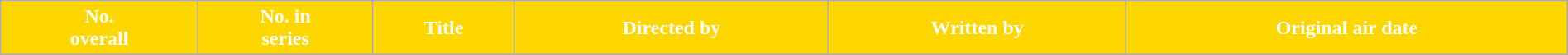<table class="wikitable plainrowheaders"  style="width:100%; margin-right:0;">
<tr>
<th ! style="background:gold; color:#fff; text-align:center;">No.<br>overall</th>
<th ! style="background:gold; color:#fff; text-align:center;">No. in<br>series</th>
<th ! style="background:gold; color:#fff; text-align:center;">Title</th>
<th ! style="background:gold; color:#fff; text-align:center;">Directed by</th>
<th ! style="background:gold; color:#fff; text-align:center;">Written by</th>
<th ! style="background:gold; color:#fff; text-align:center;">Original air date<br>

















































</th>
</tr>
</table>
